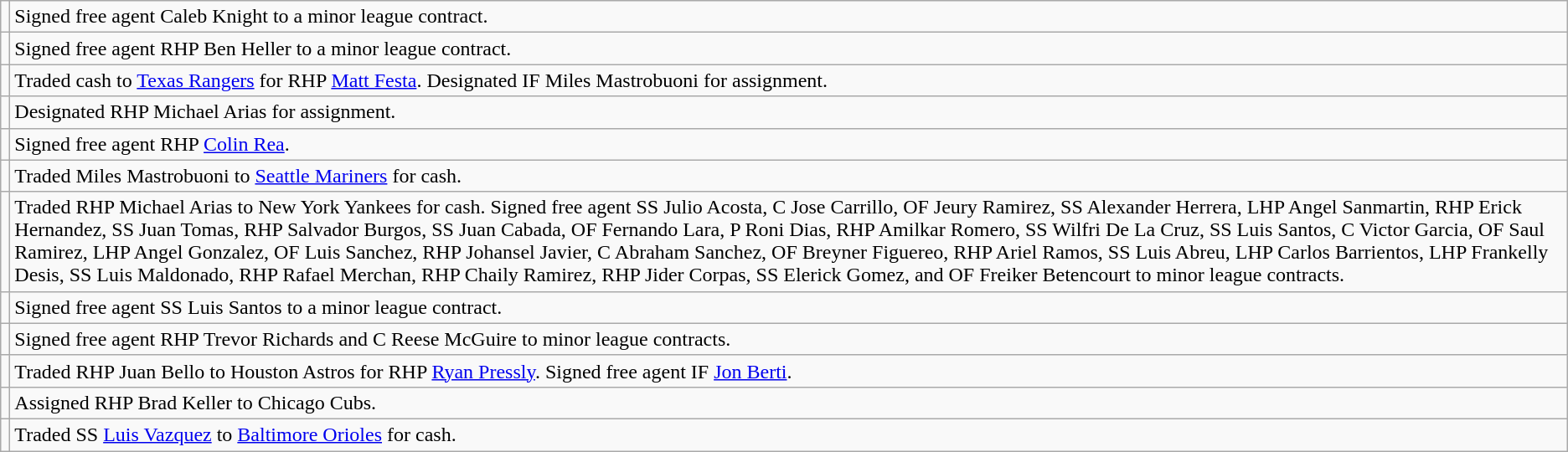<table class="wikitable">
<tr>
<td></td>
<td>Signed free agent Caleb Knight to a minor league contract.</td>
</tr>
<tr>
<td></td>
<td>Signed free agent RHP Ben Heller to a minor league contract.</td>
</tr>
<tr>
<td></td>
<td>Traded cash to <a href='#'>Texas Rangers</a> for RHP <a href='#'>Matt Festa</a>. Designated IF Miles Mastrobuoni for assignment.</td>
</tr>
<tr>
<td></td>
<td>Designated RHP Michael Arias for assignment.</td>
</tr>
<tr>
<td></td>
<td>Signed free agent RHP <a href='#'>Colin Rea</a>.</td>
</tr>
<tr>
<td></td>
<td>Traded Miles Mastrobuoni to <a href='#'>Seattle Mariners</a> for cash.</td>
</tr>
<tr>
<td></td>
<td>Traded RHP Michael Arias to New York Yankees for cash. Signed free agent SS Julio Acosta, C Jose Carrillo, OF Jeury Ramirez, SS Alexander Herrera, LHP Angel Sanmartin, RHP Erick Hernandez, SS Juan Tomas, RHP Salvador Burgos, SS Juan Cabada, OF Fernando Lara, P Roni Dias, RHP Amilkar Romero, SS Wilfri De La Cruz, SS Luis Santos, C Victor Garcia, OF Saul Ramirez, LHP Angel Gonzalez, OF Luis Sanchez, RHP Johansel Javier, C Abraham Sanchez, OF Breyner Figuereo, RHP Ariel Ramos, SS Luis Abreu, LHP Carlos Barrientos, LHP Frankelly Desis, SS Luis Maldonado, RHP Rafael Merchan, RHP Chaily Ramirez, RHP Jider Corpas, SS Elerick Gomez, and OF Freiker Betencourt to minor league contracts.</td>
</tr>
<tr>
<td></td>
<td>Signed free agent SS Luis Santos to a minor league contract.</td>
</tr>
<tr>
<td></td>
<td>Signed free agent RHP Trevor Richards and C Reese McGuire to minor league contracts.</td>
</tr>
<tr>
<td></td>
<td>Traded RHP Juan Bello to Houston Astros for RHP <a href='#'>Ryan Pressly</a>. Signed free agent IF <a href='#'>Jon Berti</a>.</td>
</tr>
<tr>
<td></td>
<td>Assigned RHP Brad Keller to Chicago Cubs.</td>
</tr>
<tr>
<td></td>
<td>Traded SS <a href='#'>Luis Vazquez</a> to <a href='#'>Baltimore Orioles</a> for cash.</td>
</tr>
</table>
